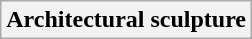<table class="wikitable">
<tr>
<th style="background:light gray; color:black">Architectural sculpture<br></th>
</tr>
</table>
